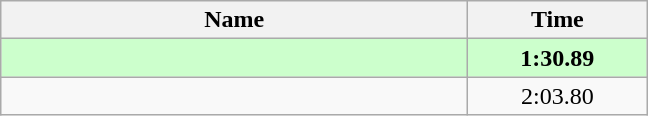<table class="wikitable" style="text-align:center;">
<tr>
<th style="width:19em">Name</th>
<th style="width:7em">Time</th>
</tr>
<tr bgcolor=ccffcc>
<td align=left><strong></strong></td>
<td><strong>1:30.89</strong></td>
</tr>
<tr>
<td align=left></td>
<td>2:03.80</td>
</tr>
</table>
